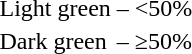<table class="toccolours" style="font-size:100%;">
<tr>
<td></td>
<td>Light green</td>
<td>–</td>
<td><50%</td>
</tr>
<tr>
<td></td>
<td>Dark green</td>
<td>–</td>
<td>≥50%</td>
</tr>
</table>
